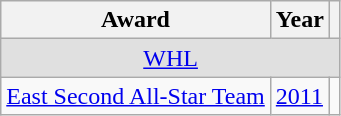<table class="wikitable">
<tr>
<th>Award</th>
<th>Year</th>
<th></th>
</tr>
<tr ALIGN="center" bgcolor="#e0e0e0">
<td colspan="3"><a href='#'>WHL</a></td>
</tr>
<tr>
<td><a href='#'>East Second All-Star Team</a></td>
<td><a href='#'>2011</a></td>
<td></td>
</tr>
</table>
